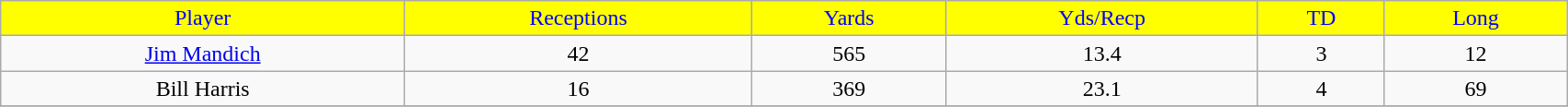<table class="wikitable" width="90%">
<tr align="center"  style="background:yellow;color:blue;">
<td>Player</td>
<td>Receptions</td>
<td>Yards</td>
<td>Yds/Recp</td>
<td>TD</td>
<td>Long</td>
</tr>
<tr align="center" bgcolor="">
<td><a href='#'>Jim Mandich</a></td>
<td>42</td>
<td>565</td>
<td>13.4</td>
<td>3</td>
<td>12</td>
</tr>
<tr align="center" bgcolor="">
<td>Bill Harris</td>
<td>16</td>
<td>369</td>
<td>23.1</td>
<td>4</td>
<td>69</td>
</tr>
<tr>
</tr>
</table>
